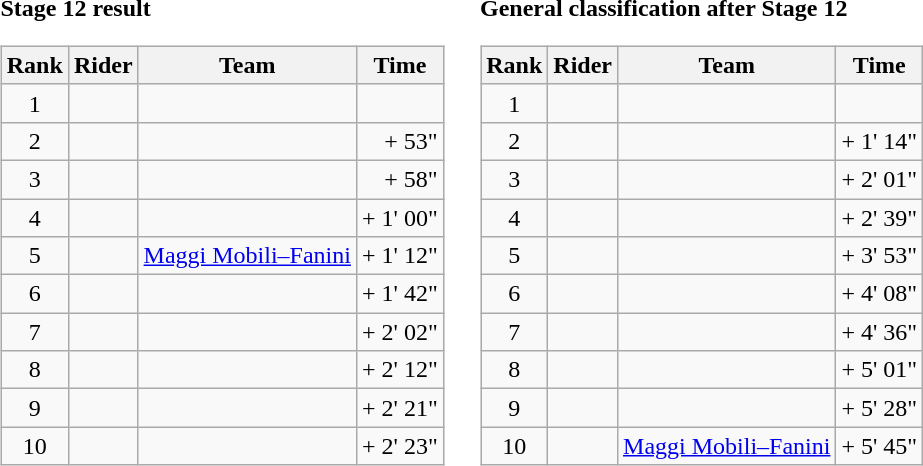<table>
<tr>
<td><strong>Stage 12 result</strong><br><table class="wikitable">
<tr>
<th scope="col">Rank</th>
<th scope="col">Rider</th>
<th scope="col">Team</th>
<th scope="col">Time</th>
</tr>
<tr>
<td style="text-align:center;">1</td>
<td></td>
<td></td>
<td style="text-align:right;"></td>
</tr>
<tr>
<td style="text-align:center;">2</td>
<td></td>
<td></td>
<td style="text-align:right;">+ 53"</td>
</tr>
<tr>
<td style="text-align:center;">3</td>
<td></td>
<td></td>
<td style="text-align:right;">+ 58"</td>
</tr>
<tr>
<td style="text-align:center;">4</td>
<td></td>
<td></td>
<td style="text-align:right;">+ 1' 00"</td>
</tr>
<tr>
<td style="text-align:center;">5</td>
<td></td>
<td><a href='#'>Maggi Mobili–Fanini</a></td>
<td style="text-align:right;">+ 1' 12"</td>
</tr>
<tr>
<td style="text-align:center;">6</td>
<td></td>
<td></td>
<td style="text-align:right;">+ 1' 42"</td>
</tr>
<tr>
<td style="text-align:center;">7</td>
<td></td>
<td></td>
<td style="text-align:right;">+ 2' 02"</td>
</tr>
<tr>
<td style="text-align:center;">8</td>
<td></td>
<td></td>
<td style="text-align:right;">+ 2' 12"</td>
</tr>
<tr>
<td style="text-align:center;">9</td>
<td></td>
<td></td>
<td style="text-align:right;">+ 2' 21"</td>
</tr>
<tr>
<td style="text-align:center;">10</td>
<td></td>
<td></td>
<td style="text-align:right;">+ 2' 23"</td>
</tr>
</table>
</td>
<td></td>
<td><strong>General classification after Stage 12</strong><br><table class="wikitable">
<tr>
<th scope="col">Rank</th>
<th scope="col">Rider</th>
<th scope="col">Team</th>
<th scope="col">Time</th>
</tr>
<tr>
<td style="text-align:center;">1</td>
<td></td>
<td></td>
<td style="text-align:right;"></td>
</tr>
<tr>
<td style="text-align:center;">2</td>
<td></td>
<td></td>
<td style="text-align:right;">+ 1' 14"</td>
</tr>
<tr>
<td style="text-align:center;">3</td>
<td></td>
<td></td>
<td style="text-align:right;">+ 2' 01"</td>
</tr>
<tr>
<td style="text-align:center;">4</td>
<td></td>
<td></td>
<td style="text-align:right;">+ 2' 39"</td>
</tr>
<tr>
<td style="text-align:center;">5</td>
<td></td>
<td></td>
<td style="text-align:right;">+ 3' 53"</td>
</tr>
<tr>
<td style="text-align:center;">6</td>
<td></td>
<td></td>
<td style="text-align:right;">+ 4' 08"</td>
</tr>
<tr>
<td style="text-align:center;">7</td>
<td></td>
<td></td>
<td style="text-align:right;">+ 4' 36"</td>
</tr>
<tr>
<td style="text-align:center;">8</td>
<td></td>
<td></td>
<td style="text-align:right;">+ 5' 01"</td>
</tr>
<tr>
<td style="text-align:center;">9</td>
<td></td>
<td></td>
<td style="text-align:right;">+ 5' 28"</td>
</tr>
<tr>
<td style="text-align:center;">10</td>
<td></td>
<td><a href='#'>Maggi Mobili–Fanini</a></td>
<td style="text-align:right;">+ 5' 45"</td>
</tr>
</table>
</td>
</tr>
</table>
